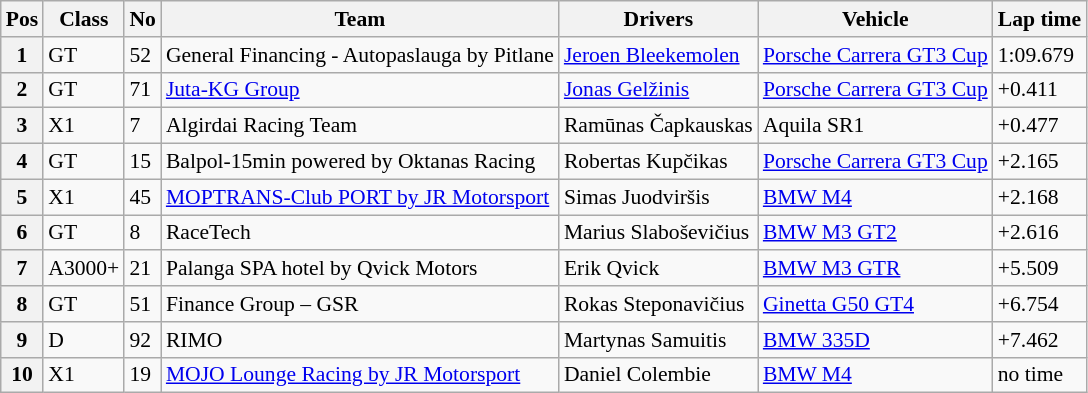<table class="wikitable sortable" style="font-size: 90%">
<tr>
<th>Pos</th>
<th>Class</th>
<th>No</th>
<th>Team</th>
<th scope="col" class="unsortable">Drivers</th>
<th>Vehicle</th>
<th>Lap time</th>
</tr>
<tr>
<th data-sort-value="P002">1</th>
<td data-sort-value="SP9 GT3 P002">GT</td>
<td>52</td>
<td>General Financing - Autopaslauga by Pitlane</td>
<td> <a href='#'>Jeroen Bleekemolen</a></td>
<td><a href='#'>Porsche Carrera GT3 Cup</a></td>
<td>1:09.679</td>
</tr>
<tr>
<th data-sort-value="P001">2</th>
<td data-sort-value="SP9 GT3 P001">GT</td>
<td>71</td>
<td><a href='#'>Juta-KG Group</a></td>
<td> <a href='#'>Jonas Gelžinis</a></td>
<td><a href='#'>Porsche Carrera GT3 Cup</a></td>
<td>+0.411</td>
</tr>
<tr>
<th data-sort-value="P002">3</th>
<td data-sort-value="SP9 GT3 P002">X1</td>
<td>7</td>
<td>Algirdai Racing Team</td>
<td> Ramūnas Čapkauskas</td>
<td>Aquila SR1</td>
<td>+0.477</td>
</tr>
<tr>
<th data-sort-value="P002">4</th>
<td data-sort-value="SP9 GT3 P002">GT</td>
<td>15</td>
<td>Balpol-15min powered by Oktanas Racing</td>
<td> Robertas Kupčikas</td>
<td><a href='#'>Porsche Carrera GT3 Cup</a></td>
<td>+2.165</td>
</tr>
<tr>
<th data-sort-value="P002">5</th>
<td data-sort-value="SP9 GT3 P002">X1</td>
<td>45</td>
<td><a href='#'>MOPTRANS-Club PORT by JR Motorsport</a></td>
<td> Simas Juodviršis</td>
<td><a href='#'>BMW M4</a></td>
<td>+2.168</td>
</tr>
<tr>
<th data-sort-value="P002">6</th>
<td data-sort-value="SP9 GT3 P002">GT</td>
<td>8</td>
<td>RaceTech</td>
<td> Marius Slaboševičius</td>
<td><a href='#'> BMW M3 GT2</a></td>
<td>+2.616</td>
</tr>
<tr>
<th data-sort-value="P002">7</th>
<td data-sort-value="SP9 GT3 P002">A3000+</td>
<td>21</td>
<td>Palanga SPA hotel by Qvick Motors</td>
<td> Erik Qvick</td>
<td><a href='#'>BMW M3 GTR</a></td>
<td>+5.509</td>
</tr>
<tr>
<th data-sort-value="P002">8</th>
<td data-sort-value="SP9 GT3 P002">GT</td>
<td>51</td>
<td>Finance Group – GSR</td>
<td> Rokas Steponavičius</td>
<td><a href='#'>Ginetta G50 GT4</a></td>
<td>+6.754</td>
</tr>
<tr>
<th data-sort-value="P002">9</th>
<td data-sort-value="SP9 GT3 P002">D</td>
<td>92</td>
<td>RIMO</td>
<td> Martynas Samuitis</td>
<td><a href='#'>BMW 335D</a></td>
<td>+7.462</td>
</tr>
<tr>
<th data-sort-value="P002">10</th>
<td data-sort-value="SP9 GT3 P002">X1</td>
<td>19</td>
<td><a href='#'>MOJO Lounge Racing by JR Motorsport</a></td>
<td> Daniel Colembie</td>
<td><a href='#'>BMW M4</a></td>
<td>no time</td>
</tr>
</table>
